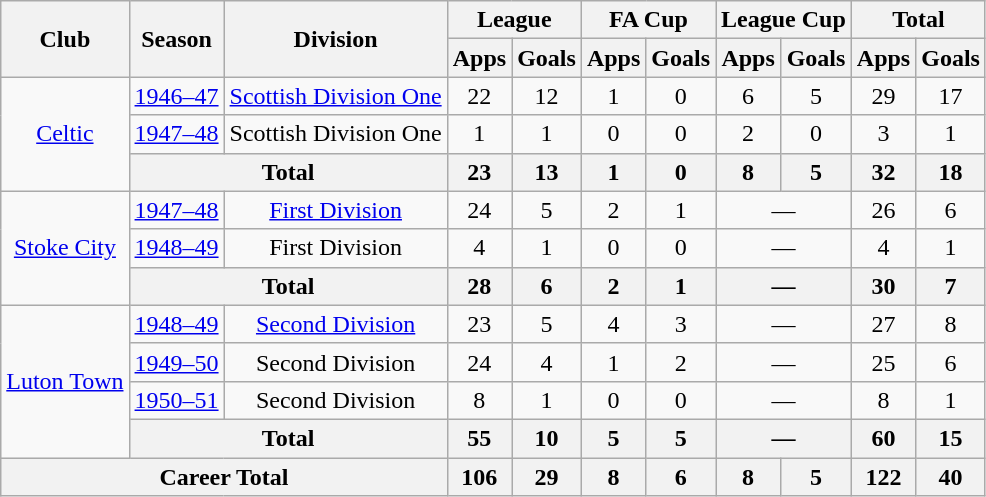<table class="wikitable" style="text-align: center;">
<tr>
<th rowspan="2">Club</th>
<th rowspan="2">Season</th>
<th rowspan="2">Division</th>
<th colspan="2">League</th>
<th colspan="2">FA Cup</th>
<th colspan="2">League Cup</th>
<th colspan="2">Total</th>
</tr>
<tr>
<th>Apps</th>
<th>Goals</th>
<th>Apps</th>
<th>Goals</th>
<th>Apps</th>
<th>Goals</th>
<th>Apps</th>
<th>Goals</th>
</tr>
<tr>
<td rowspan="3"><a href='#'>Celtic</a></td>
<td><a href='#'>1946–47</a></td>
<td><a href='#'>Scottish Division One</a></td>
<td>22</td>
<td>12</td>
<td>1</td>
<td>0</td>
<td>6</td>
<td>5</td>
<td>29</td>
<td>17</td>
</tr>
<tr>
<td><a href='#'>1947–48</a></td>
<td>Scottish Division One</td>
<td>1</td>
<td>1</td>
<td>0</td>
<td>0</td>
<td>2</td>
<td>0</td>
<td>3</td>
<td>1</td>
</tr>
<tr>
<th colspan=2>Total</th>
<th>23</th>
<th>13</th>
<th>1</th>
<th>0</th>
<th>8</th>
<th>5</th>
<th>32</th>
<th>18</th>
</tr>
<tr>
<td rowspan="3"><a href='#'>Stoke City</a></td>
<td><a href='#'>1947–48</a></td>
<td><a href='#'>First Division</a></td>
<td>24</td>
<td>5</td>
<td>2</td>
<td>1</td>
<td colspan=2>—</td>
<td>26</td>
<td>6</td>
</tr>
<tr>
<td><a href='#'>1948–49</a></td>
<td>First Division</td>
<td>4</td>
<td>1</td>
<td>0</td>
<td>0</td>
<td colspan=2>—</td>
<td>4</td>
<td>1</td>
</tr>
<tr>
<th colspan="2">Total</th>
<th>28</th>
<th>6</th>
<th>2</th>
<th>1</th>
<th colspan=2>—</th>
<th>30</th>
<th>7</th>
</tr>
<tr>
<td rowspan="4"><a href='#'>Luton Town</a></td>
<td><a href='#'>1948–49</a></td>
<td><a href='#'>Second Division</a></td>
<td>23</td>
<td>5</td>
<td>4</td>
<td>3</td>
<td colspan=2>—</td>
<td>27</td>
<td>8</td>
</tr>
<tr>
<td><a href='#'>1949–50</a></td>
<td>Second Division</td>
<td>24</td>
<td>4</td>
<td>1</td>
<td>2</td>
<td colspan=2>—</td>
<td>25</td>
<td>6</td>
</tr>
<tr>
<td><a href='#'>1950–51</a></td>
<td>Second Division</td>
<td>8</td>
<td>1</td>
<td>0</td>
<td>0</td>
<td colspan=2>—</td>
<td>8</td>
<td>1</td>
</tr>
<tr>
<th colspan="2">Total</th>
<th>55</th>
<th>10</th>
<th>5</th>
<th>5</th>
<th colspan=2>—</th>
<th>60</th>
<th>15</th>
</tr>
<tr>
<th colspan="3">Career Total</th>
<th>106</th>
<th>29</th>
<th>8</th>
<th>6</th>
<th>8</th>
<th>5</th>
<th>122</th>
<th>40</th>
</tr>
</table>
